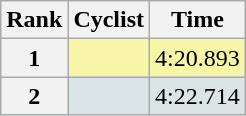<table class="wikitable">
<tr>
<th>Rank</th>
<th>Cyclist</th>
<th>Time</th>
</tr>
<tr align="left" valign="top" bgcolor="#F7F6A8">
<th>1</th>
<td></td>
<td align="left">4:20.893</td>
</tr>
<tr align="left" valign="top" bgcolor="#DCE5E5">
<th>2</th>
<td></td>
<td align="left">4:22.714</td>
</tr>
</table>
